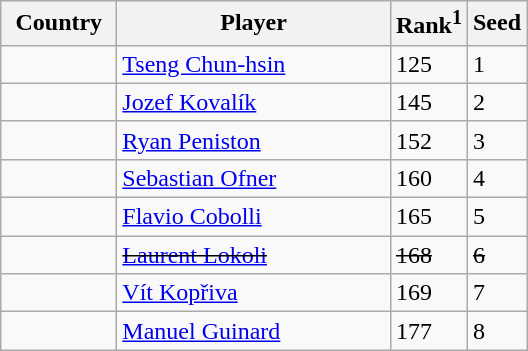<table class="sortable wikitable">
<tr>
<th width="70">Country</th>
<th width="175">Player</th>
<th>Rank<sup>1</sup></th>
<th>Seed</th>
</tr>
<tr>
<td></td>
<td><a href='#'>Tseng Chun-hsin</a></td>
<td>125</td>
<td>1</td>
</tr>
<tr>
<td></td>
<td><a href='#'>Jozef Kovalík</a></td>
<td>145</td>
<td>2</td>
</tr>
<tr>
<td></td>
<td><a href='#'>Ryan Peniston</a></td>
<td>152</td>
<td>3</td>
</tr>
<tr>
<td></td>
<td><a href='#'>Sebastian Ofner</a></td>
<td>160</td>
<td>4</td>
</tr>
<tr>
<td></td>
<td><a href='#'>Flavio Cobolli</a></td>
<td>165</td>
<td>5</td>
</tr>
<tr>
<td><s></s></td>
<td><s><a href='#'>Laurent Lokoli</a></s></td>
<td><s>168</s></td>
<td><s>6</s></td>
</tr>
<tr>
<td></td>
<td><a href='#'>Vít Kopřiva</a></td>
<td>169</td>
<td>7</td>
</tr>
<tr>
<td></td>
<td><a href='#'>Manuel Guinard</a></td>
<td>177</td>
<td>8</td>
</tr>
</table>
